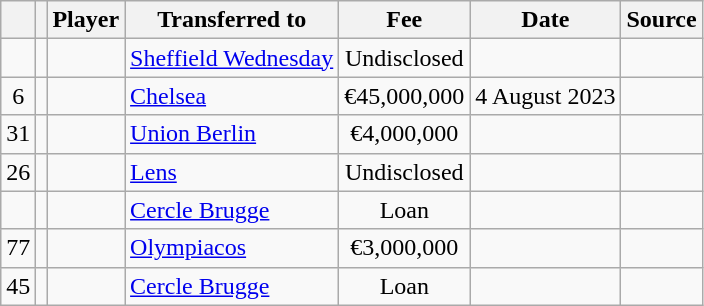<table class="wikitable plainrowheaders sortable">
<tr>
<th></th>
<th></th>
<th scope="col">Player</th>
<th>Transferred to</th>
<th style="width: 65px;">Fee</th>
<th scope="col">Date</th>
<th scope="col">Source</th>
</tr>
<tr>
<td align="center"></td>
<td align=center></td>
<td></td>
<td> <a href='#'>Sheffield Wednesday</a></td>
<td align="center">Undisclosed</td>
<td></td>
<td></td>
</tr>
<tr>
<td align="center">6</td>
<td align=center></td>
<td></td>
<td> <a href='#'>Chelsea</a></td>
<td align="center">€45,000,000</td>
<td>4 August 2023</td>
<td></td>
</tr>
<tr>
<td align="center">31</td>
<td align=center></td>
<td></td>
<td> <a href='#'>Union Berlin</a></td>
<td align="center">€4,000,000</td>
<td></td>
<td></td>
</tr>
<tr>
<td align="center">26</td>
<td align=center></td>
<td></td>
<td> <a href='#'>Lens</a></td>
<td align="center">Undisclosed</td>
<td></td>
<td></td>
</tr>
<tr>
<td align="center"></td>
<td align=center></td>
<td></td>
<td> <a href='#'>Cercle Brugge</a></td>
<td align="center">Loan</td>
<td></td>
<td></td>
</tr>
<tr>
<td align="center">77</td>
<td align=center></td>
<td></td>
<td> <a href='#'>Olympiacos</a></td>
<td align="center">€3,000,000</td>
<td></td>
<td></td>
</tr>
<tr>
<td align="center">45</td>
<td align=center></td>
<td></td>
<td> <a href='#'>Cercle Brugge</a></td>
<td align="center">Loan</td>
<td></td>
<td></td>
</tr>
</table>
